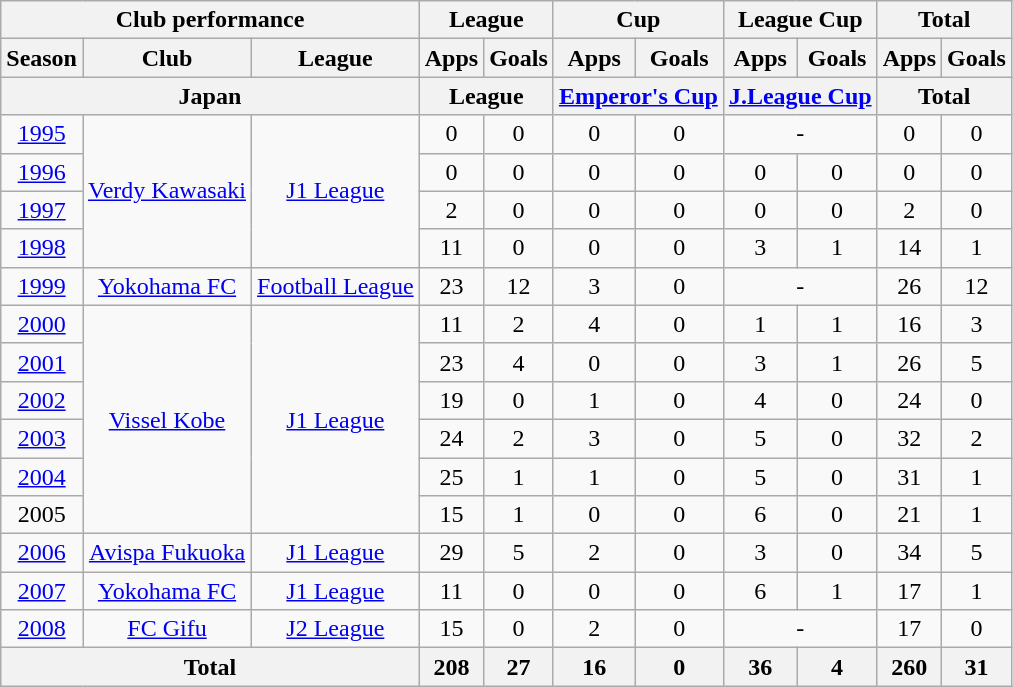<table class="wikitable" style="text-align:center;">
<tr>
<th colspan=3>Club performance</th>
<th colspan=2>League</th>
<th colspan=2>Cup</th>
<th colspan=2>League Cup</th>
<th colspan=2>Total</th>
</tr>
<tr>
<th>Season</th>
<th>Club</th>
<th>League</th>
<th>Apps</th>
<th>Goals</th>
<th>Apps</th>
<th>Goals</th>
<th>Apps</th>
<th>Goals</th>
<th>Apps</th>
<th>Goals</th>
</tr>
<tr>
<th colspan=3>Japan</th>
<th colspan=2>League</th>
<th colspan=2><a href='#'>Emperor's Cup</a></th>
<th colspan=2><a href='#'>J.League Cup</a></th>
<th colspan=2>Total</th>
</tr>
<tr>
<td><a href='#'>1995</a></td>
<td rowspan="4"><a href='#'>Verdy Kawasaki</a></td>
<td rowspan="4"><a href='#'>J1 League</a></td>
<td>0</td>
<td>0</td>
<td>0</td>
<td>0</td>
<td colspan="2">-</td>
<td>0</td>
<td>0</td>
</tr>
<tr>
<td><a href='#'>1996</a></td>
<td>0</td>
<td>0</td>
<td>0</td>
<td>0</td>
<td>0</td>
<td>0</td>
<td>0</td>
<td>0</td>
</tr>
<tr>
<td><a href='#'>1997</a></td>
<td>2</td>
<td>0</td>
<td>0</td>
<td>0</td>
<td>0</td>
<td>0</td>
<td>2</td>
<td>0</td>
</tr>
<tr>
<td><a href='#'>1998</a></td>
<td>11</td>
<td>0</td>
<td>0</td>
<td>0</td>
<td>3</td>
<td>1</td>
<td>14</td>
<td>1</td>
</tr>
<tr>
<td><a href='#'>1999</a></td>
<td><a href='#'>Yokohama FC</a></td>
<td><a href='#'>Football League</a></td>
<td>23</td>
<td>12</td>
<td>3</td>
<td>0</td>
<td colspan="2">-</td>
<td>26</td>
<td>12</td>
</tr>
<tr>
<td><a href='#'>2000</a></td>
<td rowspan="6"><a href='#'>Vissel Kobe</a></td>
<td rowspan="6"><a href='#'>J1 League</a></td>
<td>11</td>
<td>2</td>
<td>4</td>
<td>0</td>
<td>1</td>
<td>1</td>
<td>16</td>
<td>3</td>
</tr>
<tr>
<td><a href='#'>2001</a></td>
<td>23</td>
<td>4</td>
<td>0</td>
<td>0</td>
<td>3</td>
<td>1</td>
<td>26</td>
<td>5</td>
</tr>
<tr>
<td><a href='#'>2002</a></td>
<td>19</td>
<td>0</td>
<td>1</td>
<td>0</td>
<td>4</td>
<td>0</td>
<td>24</td>
<td>0</td>
</tr>
<tr>
<td><a href='#'>2003</a></td>
<td>24</td>
<td>2</td>
<td>3</td>
<td>0</td>
<td>5</td>
<td>0</td>
<td>32</td>
<td>2</td>
</tr>
<tr>
<td><a href='#'>2004</a></td>
<td>25</td>
<td>1</td>
<td>1</td>
<td>0</td>
<td>5</td>
<td>0</td>
<td>31</td>
<td>1</td>
</tr>
<tr>
<td>2005</td>
<td>15</td>
<td>1</td>
<td>0</td>
<td>0</td>
<td>6</td>
<td>0</td>
<td>21</td>
<td>1</td>
</tr>
<tr>
<td><a href='#'>2006</a></td>
<td><a href='#'>Avispa Fukuoka</a></td>
<td><a href='#'>J1 League</a></td>
<td>29</td>
<td>5</td>
<td>2</td>
<td>0</td>
<td>3</td>
<td>0</td>
<td>34</td>
<td>5</td>
</tr>
<tr>
<td><a href='#'>2007</a></td>
<td><a href='#'>Yokohama FC</a></td>
<td><a href='#'>J1 League</a></td>
<td>11</td>
<td>0</td>
<td>0</td>
<td>0</td>
<td>6</td>
<td>1</td>
<td>17</td>
<td>1</td>
</tr>
<tr>
<td><a href='#'>2008</a></td>
<td><a href='#'>FC Gifu</a></td>
<td><a href='#'>J2 League</a></td>
<td>15</td>
<td>0</td>
<td>2</td>
<td>0</td>
<td colspan="2">-</td>
<td>17</td>
<td>0</td>
</tr>
<tr>
<th colspan=3>Total</th>
<th>208</th>
<th>27</th>
<th>16</th>
<th>0</th>
<th>36</th>
<th>4</th>
<th>260</th>
<th>31</th>
</tr>
</table>
